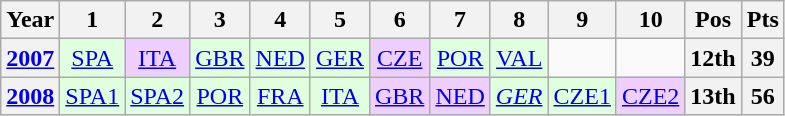<table class="wikitable" style="text-align:center">
<tr>
<th>Year</th>
<th>1</th>
<th>2</th>
<th>3</th>
<th>4</th>
<th>5</th>
<th>6</th>
<th>7</th>
<th>8</th>
<th>9</th>
<th>10</th>
<th>Pos</th>
<th>Pts</th>
</tr>
<tr>
<th><a href='#'>2007</a></th>
<td style="background:#dfffdf;"><a href='#'>SPA</a><br></td>
<td style="background:#efcfff;"><a href='#'>ITA</a><br></td>
<td style="background:#dfffdf;"><a href='#'>GBR</a><br></td>
<td style="background:#dfffdf;"><a href='#'>NED</a><br></td>
<td style="background:#dfffdf;"><a href='#'>GER</a><br></td>
<td style="background:#efcfff;"><a href='#'>CZE</a><br></td>
<td style="background:#dfffdf;"><a href='#'>POR</a><br></td>
<td style="background:#dfffdf;"><a href='#'>VAL</a><br></td>
<td></td>
<td></td>
<th style="background:#;">12th</th>
<th style="background:#;">39</th>
</tr>
<tr>
<th><a href='#'>2008</a></th>
<td style="background:#dfffdf;"><a href='#'>SPA1</a><br></td>
<td style="background:#dfffdf;"><a href='#'>SPA2</a><br></td>
<td style="background:#dfffdf;"><a href='#'>POR</a><br></td>
<td style="background:#dfffdf;"><a href='#'>FRA</a><br></td>
<td style="background:#dfffdf;"><a href='#'>ITA</a><br></td>
<td style="background:#efcfff;"><a href='#'>GBR</a><br></td>
<td style="background:#efcfff;"><a href='#'>NED</a><br></td>
<td style="background:#dfffdf;"><em><a href='#'>GER</a></em><br></td>
<td style="background:#dfffdf;"><a href='#'>CZE1</a><br></td>
<td style="background:#efcfff;"><a href='#'>CZE2</a><br></td>
<th>13th</th>
<th>56</th>
</tr>
</table>
